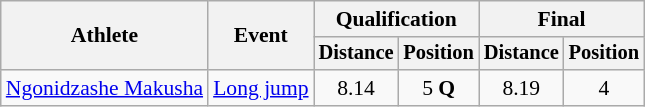<table class=wikitable style="font-size:90%">
<tr>
<th rowspan="2">Athlete</th>
<th rowspan="2">Event</th>
<th colspan="2">Qualification</th>
<th colspan="2">Final</th>
</tr>
<tr style="font-size:95%">
<th>Distance</th>
<th>Position</th>
<th>Distance</th>
<th>Position</th>
</tr>
<tr align=center>
<td align=left><a href='#'>Ngonidzashe Makusha</a></td>
<td align=left><a href='#'>Long jump</a></td>
<td>8.14</td>
<td>5 <strong>Q</strong></td>
<td>8.19</td>
<td>4</td>
</tr>
</table>
